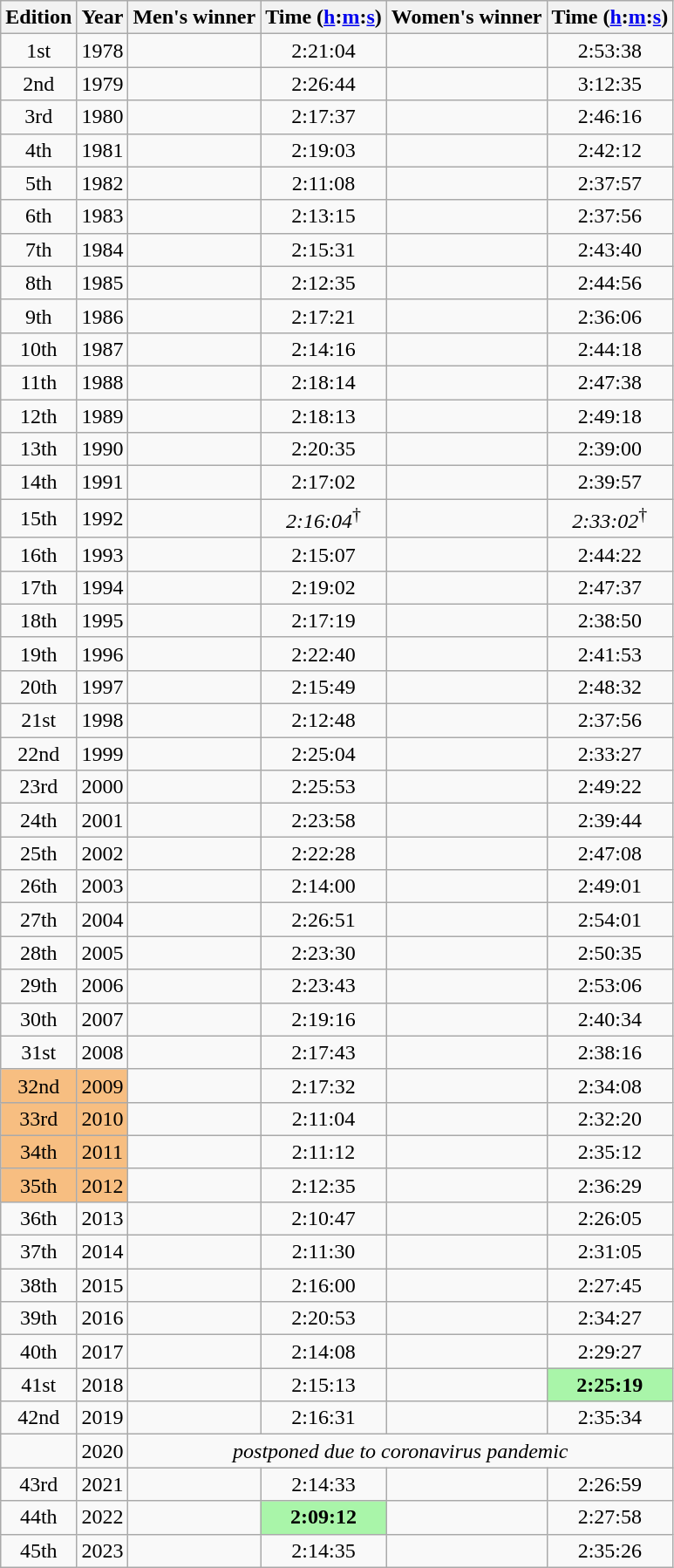<table class="wikitable sortable" style="text-align:center">
<tr>
<th class=unsortable>Edition</th>
<th>Year</th>
<th class=unsortable>Men's winner</th>
<th>Time (<a href='#'>h</a>:<a href='#'>m</a>:<a href='#'>s</a>)</th>
<th class=unsortable>Women's winner</th>
<th>Time (<a href='#'>h</a>:<a href='#'>m</a>:<a href='#'>s</a>)</th>
</tr>
<tr>
<td>1st</td>
<td>1978</td>
<td align=left></td>
<td>2:21:04</td>
<td align=left></td>
<td>2:53:38</td>
</tr>
<tr>
<td>2nd</td>
<td>1979</td>
<td align=left></td>
<td>2:26:44</td>
<td align=left></td>
<td>3:12:35</td>
</tr>
<tr>
<td>3rd</td>
<td>1980</td>
<td align=left></td>
<td>2:17:37</td>
<td align=left></td>
<td>2:46:16</td>
</tr>
<tr>
<td>4th</td>
<td>1981</td>
<td align=left></td>
<td>2:19:03</td>
<td align=left></td>
<td>2:42:12</td>
</tr>
<tr>
<td>5th</td>
<td>1982</td>
<td align=left></td>
<td>2:11:08</td>
<td align=left></td>
<td>2:37:57</td>
</tr>
<tr>
<td>6th</td>
<td>1983</td>
<td align=left></td>
<td>2:13:15</td>
<td align=left></td>
<td>2:37:56</td>
</tr>
<tr>
<td>7th</td>
<td>1984</td>
<td align=left></td>
<td>2:15:31</td>
<td align=left></td>
<td>2:43:40</td>
</tr>
<tr>
<td>8th</td>
<td>1985</td>
<td align=left></td>
<td>2:12:35</td>
<td align=left></td>
<td>2:44:56</td>
</tr>
<tr>
<td>9th</td>
<td>1986</td>
<td align=left></td>
<td>2:17:21</td>
<td align=left></td>
<td>2:36:06</td>
</tr>
<tr>
<td>10th</td>
<td>1987</td>
<td align=left></td>
<td>2:14:16</td>
<td align=left></td>
<td>2:44:18</td>
</tr>
<tr>
<td>11th</td>
<td>1988</td>
<td align=left></td>
<td>2:18:14</td>
<td align=left></td>
<td>2:47:38</td>
</tr>
<tr>
<td>12th</td>
<td>1989</td>
<td align=left></td>
<td>2:18:13</td>
<td align=left></td>
<td>2:49:18</td>
</tr>
<tr>
<td>13th</td>
<td>1990</td>
<td align=left></td>
<td>2:20:35</td>
<td align=left></td>
<td>2:39:00</td>
</tr>
<tr>
<td>14th</td>
<td>1991</td>
<td align=left></td>
<td>2:17:02</td>
<td align=left></td>
<td>2:39:57</td>
</tr>
<tr>
<td>15th</td>
<td>1992</td>
<td align=left></td>
<td><em>2:16:04</em><sup>†</sup></td>
<td align=left></td>
<td><em>2:33:02</em><sup>†</sup></td>
</tr>
<tr>
<td>16th</td>
<td>1993</td>
<td align=left></td>
<td>2:15:07</td>
<td align=left></td>
<td>2:44:22</td>
</tr>
<tr>
<td>17th</td>
<td>1994</td>
<td align=left></td>
<td>2:19:02</td>
<td align=left></td>
<td>2:47:37</td>
</tr>
<tr>
<td>18th</td>
<td>1995</td>
<td align=left></td>
<td>2:17:19</td>
<td align=left></td>
<td>2:38:50</td>
</tr>
<tr>
<td>19th</td>
<td>1996</td>
<td align=left></td>
<td>2:22:40</td>
<td align=left></td>
<td>2:41:53</td>
</tr>
<tr>
<td>20th</td>
<td>1997</td>
<td align=left></td>
<td>2:15:49</td>
<td align=left></td>
<td>2:48:32</td>
</tr>
<tr>
<td>21st</td>
<td>1998</td>
<td align=left></td>
<td>2:12:48</td>
<td align=left></td>
<td>2:37:56</td>
</tr>
<tr>
<td>22nd</td>
<td>1999</td>
<td align=left></td>
<td>2:25:04</td>
<td align=left></td>
<td>2:33:27</td>
</tr>
<tr>
<td>23rd</td>
<td>2000</td>
<td align=left></td>
<td>2:25:53</td>
<td align=left></td>
<td>2:49:22</td>
</tr>
<tr>
<td>24th</td>
<td>2001</td>
<td align=left></td>
<td>2:23:58</td>
<td align=left></td>
<td>2:39:44</td>
</tr>
<tr>
<td>25th</td>
<td>2002</td>
<td align=left></td>
<td>2:22:28</td>
<td align=left></td>
<td>2:47:08</td>
</tr>
<tr>
<td>26th</td>
<td>2003</td>
<td align=left></td>
<td>2:14:00</td>
<td align=left></td>
<td>2:49:01</td>
</tr>
<tr>
<td>27th</td>
<td>2004</td>
<td align=left></td>
<td>2:26:51</td>
<td align=left></td>
<td>2:54:01</td>
</tr>
<tr>
<td>28th</td>
<td>2005</td>
<td align=left></td>
<td>2:23:30</td>
<td align=left></td>
<td>2:50:35</td>
</tr>
<tr>
<td>29th</td>
<td>2006</td>
<td align=left></td>
<td>2:23:43</td>
<td align=left></td>
<td>2:53:06</td>
</tr>
<tr>
<td>30th</td>
<td>2007</td>
<td align=left></td>
<td>2:19:16</td>
<td align=left></td>
<td>2:40:34</td>
</tr>
<tr>
<td>31st</td>
<td>2008</td>
<td align=left></td>
<td>2:17:43</td>
<td align=left></td>
<td>2:38:16</td>
</tr>
<tr>
<td bgcolor=#F7BE81>32nd</td>
<td bgcolor=#F7BE81>2009</td>
<td align=left></td>
<td>2:17:32</td>
<td align=left></td>
<td>2:34:08</td>
</tr>
<tr>
<td bgcolor=#F7BE81>33rd</td>
<td bgcolor=#F7BE81>2010</td>
<td align=left></td>
<td>2:11:04</td>
<td align=left></td>
<td>2:32:20</td>
</tr>
<tr>
<td bgcolor=#F7BE81>34th</td>
<td bgcolor=#F7BE81>2011</td>
<td align=left></td>
<td>2:11:12</td>
<td align=left></td>
<td>2:35:12</td>
</tr>
<tr>
<td bgcolor=#F7BE81>35th</td>
<td bgcolor=#F7BE81>2012</td>
<td align=left></td>
<td>2:12:35</td>
<td align=left></td>
<td>2:36:29</td>
</tr>
<tr>
<td>36th</td>
<td>2013</td>
<td align=left></td>
<td>2:10:47</td>
<td align=left></td>
<td>2:26:05</td>
</tr>
<tr>
<td>37th</td>
<td>2014</td>
<td align=left></td>
<td>2:11:30</td>
<td align=left></td>
<td>2:31:05</td>
</tr>
<tr>
<td>38th</td>
<td>2015</td>
<td align=left></td>
<td>2:16:00</td>
<td align=left></td>
<td>2:27:45</td>
</tr>
<tr>
<td>39th</td>
<td>2016</td>
<td align=left></td>
<td>2:20:53</td>
<td align=left></td>
<td>2:34:27</td>
</tr>
<tr>
<td>40th</td>
<td>2017</td>
<td align=left></td>
<td>2:14:08</td>
<td align=left></td>
<td>2:29:27</td>
</tr>
<tr>
<td>41st</td>
<td>2018</td>
<td align=left></td>
<td>2:15:13</td>
<td align=left></td>
<td bgcolor=#A9F5A9><strong>2:25:19</strong></td>
</tr>
<tr>
<td>42nd</td>
<td>2019</td>
<td align=left></td>
<td>2:16:31</td>
<td align=left></td>
<td>2:35:34</td>
</tr>
<tr>
<td></td>
<td>2020</td>
<td colspan="6" align="center" data-sort-value=""><em>postponed due to coronavirus pandemic</em></td>
</tr>
<tr>
<td>43rd </td>
<td>2021</td>
<td align=left></td>
<td>2:14:33</td>
<td align=left></td>
<td>2:26:59</td>
</tr>
<tr>
<td>44th </td>
<td>2022</td>
<td align=left></td>
<td bgcolor=#A9F5A9><strong>2:09:12</strong></td>
<td align=left></td>
<td>2:27:58</td>
</tr>
<tr>
<td>45th</td>
<td>2023</td>
<td align=left></td>
<td>2:14:35</td>
<td align=left></td>
<td>2:35:26</td>
</tr>
</table>
